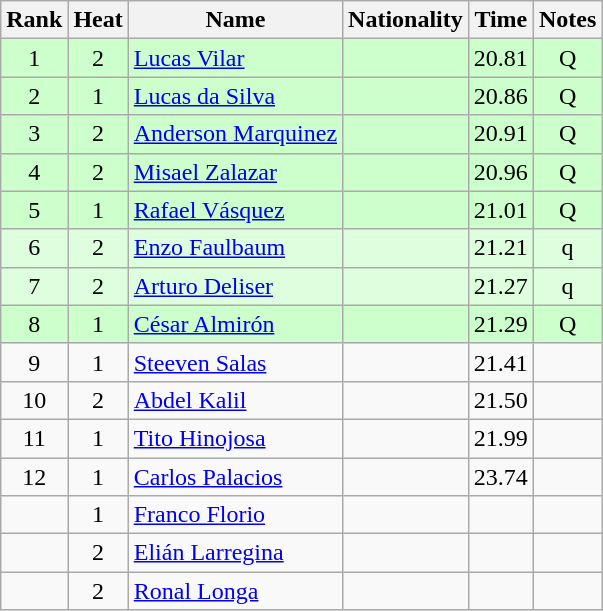<table class="wikitable sortable" style="text-align:center">
<tr>
<th>Rank</th>
<th>Heat</th>
<th>Name</th>
<th>Nationality</th>
<th>Time</th>
<th>Notes</th>
</tr>
<tr bgcolor=ccffcc>
<td>1</td>
<td>2</td>
<td align=left><a href='#'>Lucas Vilar</a></td>
<td align=left></td>
<td>20.81</td>
<td>Q</td>
</tr>
<tr bgcolor=ccffcc>
<td>2</td>
<td>1</td>
<td align=left><a href='#'>Lucas da Silva</a></td>
<td align=left></td>
<td>20.86</td>
<td>Q</td>
</tr>
<tr bgcolor=ccffcc>
<td>3</td>
<td>2</td>
<td align=left><a href='#'>Anderson Marquinez</a></td>
<td align=left></td>
<td>20.91</td>
<td>Q</td>
</tr>
<tr bgcolor=ccffcc>
<td>4</td>
<td>2</td>
<td align=left><a href='#'>Misael Zalazar</a></td>
<td align=left></td>
<td>20.96</td>
<td>Q</td>
</tr>
<tr bgcolor=ccffcc>
<td>5</td>
<td>1</td>
<td align=left><a href='#'>Rafael Vásquez</a></td>
<td align=left></td>
<td>21.01</td>
<td>Q</td>
</tr>
<tr bgcolor=ddffdd>
<td>6</td>
<td>2</td>
<td align=left><a href='#'>Enzo Faulbaum</a></td>
<td align=left></td>
<td>21.21</td>
<td>q</td>
</tr>
<tr bgcolor=ddffdd>
<td>7</td>
<td>2</td>
<td align=left><a href='#'>Arturo Deliser</a></td>
<td align=left></td>
<td>21.27</td>
<td>q</td>
</tr>
<tr bgcolor=ccffcc>
<td>8</td>
<td>1</td>
<td align=left><a href='#'>César Almirón</a></td>
<td align=left></td>
<td>21.29</td>
<td>Q</td>
</tr>
<tr>
<td>9</td>
<td>1</td>
<td align=left><a href='#'>Steeven Salas</a></td>
<td align=left></td>
<td>21.41</td>
<td></td>
</tr>
<tr>
<td>10</td>
<td>2</td>
<td align=left><a href='#'>Abdel Kalil</a></td>
<td align=left></td>
<td>21.50</td>
<td></td>
</tr>
<tr>
<td>11</td>
<td>1</td>
<td align=left><a href='#'>Tito Hinojosa</a></td>
<td align=left></td>
<td>21.99</td>
<td></td>
</tr>
<tr>
<td>12</td>
<td>1</td>
<td align=left><a href='#'>Carlos Palacios</a></td>
<td align=left></td>
<td>23.74</td>
<td></td>
</tr>
<tr>
<td></td>
<td>1</td>
<td align=left><a href='#'>Franco Florio</a></td>
<td align=left></td>
<td></td>
<td></td>
</tr>
<tr>
<td></td>
<td>2</td>
<td align=left><a href='#'>Elián Larregina</a></td>
<td align=left></td>
<td></td>
<td></td>
</tr>
<tr>
<td></td>
<td>2</td>
<td align=left><a href='#'>Ronal Longa</a></td>
<td align=left></td>
<td></td>
<td></td>
</tr>
</table>
